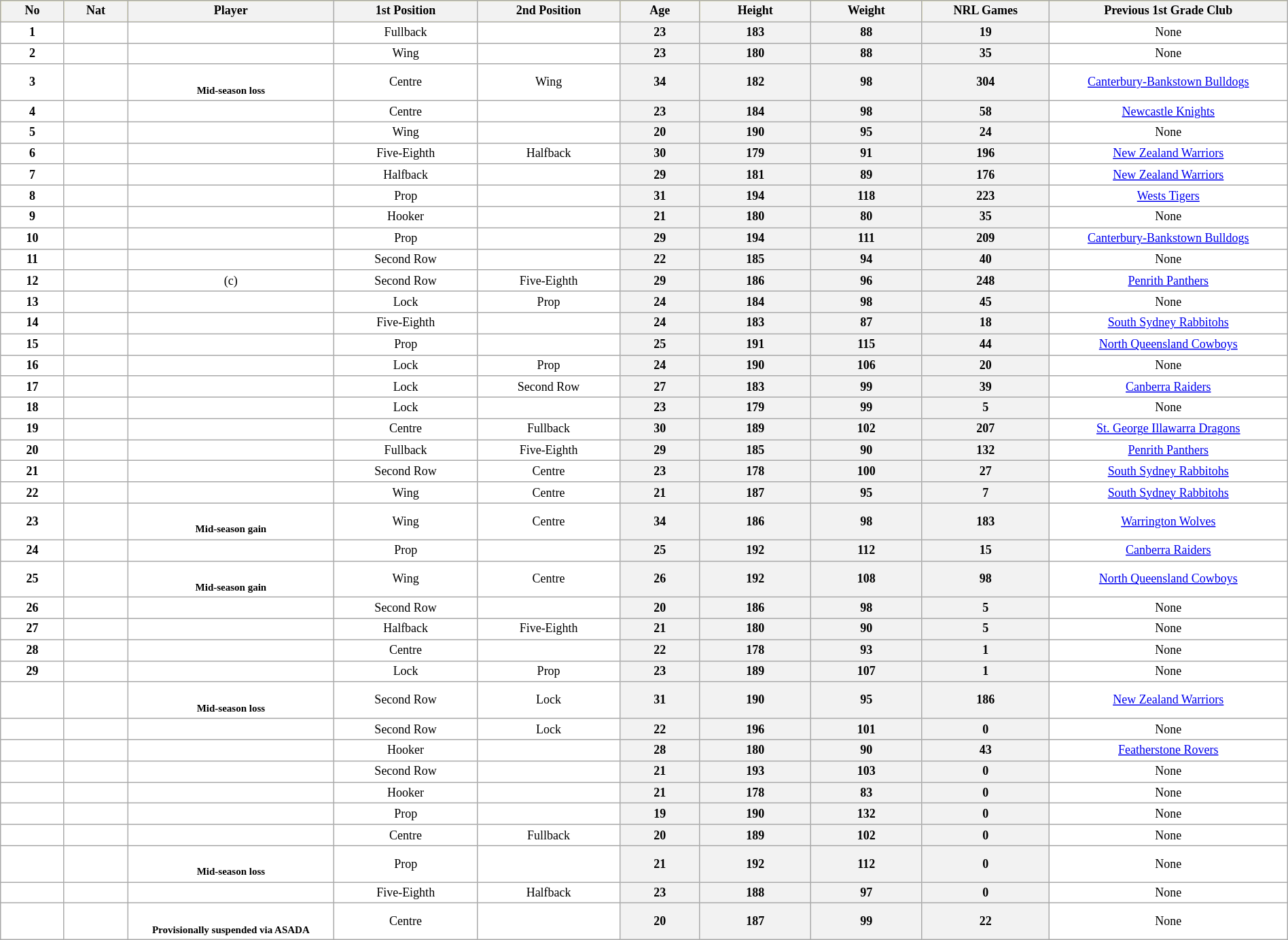<table class="wikitable sortable"  style="width:100%; font-size:75%;">
<tr style="background:#fff000;">
<th width=4%>No</th>
<th width=4%>Nat</th>
<th width=13%>Player</th>
<th width=9%>1st Position</th>
<th width=9%>2nd Position</th>
<th width=5%>Age</th>
<th width=7%>Height</th>
<th width=7%>Weight</th>
<th width=8%>NRL Games</th>
<th width=15%>Previous 1st Grade Club</th>
</tr>
<tr style="background:#fff;">
<td align=center><strong>1</strong></td>
<td align=center></td>
<td align=center><strong> </strong></td>
<td align=center>Fullback</td>
<td align=center></td>
<th width=5%>23</th>
<th width=7%>183</th>
<th width=7%>88</th>
<th width=8%>19</th>
<td align=center>None</td>
</tr>
<tr style="background:#fff;">
<td align=center><strong>2</strong></td>
<td align=center></td>
<td align=center><strong> </strong></td>
<td align=center>Wing</td>
<td align=center></td>
<th width=5%>23</th>
<th width=7%>180</th>
<th width=7%>88</th>
<th width=8%>35</th>
<td align=center>None</td>
</tr>
<tr style="background:#fff;">
<td align=center><strong>3</strong></td>
<td align=center></td>
<td align=center><strong> </strong><br><strong><small>Mid-season loss</small></strong></td>
<td align=center>Centre</td>
<td align=center>Wing</td>
<th width=5%>34</th>
<th width=7%>182</th>
<th width=7%>98</th>
<th width=8%>304</th>
<td align=center><a href='#'>Canterbury-Bankstown Bulldogs</a></td>
</tr>
<tr style="background:#fff;">
<td align=center><strong>4</strong></td>
<td align=center></td>
<td align=center><strong> </strong></td>
<td align=center>Centre</td>
<td align=center></td>
<th width=5%>23</th>
<th width=7%>184</th>
<th width=7%>98</th>
<th width=8%>58</th>
<td align=center><a href='#'>Newcastle Knights</a></td>
</tr>
<tr style="background:#fff;">
<td align=center><strong>5</strong></td>
<td align=center></td>
<td align=center><strong> </strong></td>
<td align=center>Wing</td>
<td align=center></td>
<th width=5%>20</th>
<th width=7%>190</th>
<th width=7%>95</th>
<th width=8%>24</th>
<td align=center>None</td>
</tr>
<tr style="background:#fff;">
<td align=center><strong>6</strong></td>
<td align=center></td>
<td align=center><strong> </strong></td>
<td align=center>Five-Eighth</td>
<td align=center>Halfback</td>
<th width=5%>30</th>
<th width=7%>179</th>
<th width=7%>91</th>
<th width=8%>196</th>
<td align=center><a href='#'>New Zealand Warriors</a></td>
</tr>
<tr style="background:#fff;">
<td align=center><strong>7</strong></td>
<td align=center></td>
<td align=center><strong> </strong></td>
<td align=center>Halfback</td>
<td align=center></td>
<th width=5%>29</th>
<th width=7%>181</th>
<th width=7%>89</th>
<th width=8%>176</th>
<td align=center><a href='#'>New Zealand Warriors</a></td>
</tr>
<tr style="background:#fff;">
<td align=center><strong>8</strong></td>
<td align=center></td>
<td align=center><strong> </strong></td>
<td align=center>Prop</td>
<td align=center></td>
<th width=5%>31</th>
<th width=7%>194</th>
<th width=7%>118</th>
<th width=8%>223</th>
<td align=center><a href='#'>Wests Tigers</a></td>
</tr>
<tr style="background:#fff;">
<td align=center><strong>9</strong></td>
<td align=center></td>
<td align=center><strong> </strong></td>
<td align=center>Hooker</td>
<td align=center></td>
<th width=5%>21</th>
<th width=7%>180</th>
<th width=7%>80</th>
<th width=8%>35</th>
<td align=center>None</td>
</tr>
<tr style="background:#fff;">
<td align=center><strong>10</strong></td>
<td align=center></td>
<td align=center><strong> </strong></td>
<td align=center>Prop</td>
<td align=center></td>
<th width=5%>29</th>
<th width=7%>194</th>
<th width=7%>111</th>
<th width=8%>209</th>
<td align=center><a href='#'>Canterbury-Bankstown Bulldogs</a></td>
</tr>
<tr style="background:#fff;">
<td align=center><strong>11</strong></td>
<td align=center></td>
<td align=center><strong> </strong></td>
<td align=center>Second Row</td>
<td align=center></td>
<th width=5%>22</th>
<th width=7%>185</th>
<th width=7%>94</th>
<th width=8%>40</th>
<td align=center>None</td>
</tr>
<tr style="background:#fff;">
<td align=center><strong>12</strong></td>
<td align=center></td>
<td align=center><strong> </strong> (c)</td>
<td align=center>Second Row</td>
<td align=center>Five-Eighth</td>
<th width=5%>29</th>
<th width=7%>186</th>
<th width=7%>96</th>
<th width=8%>248</th>
<td align=center><a href='#'>Penrith Panthers</a></td>
</tr>
<tr style="background:#fff;">
<td align=center><strong>13</strong></td>
<td align=center></td>
<td align=center><strong> </strong></td>
<td align=center>Lock</td>
<td align=center>Prop</td>
<th width=5%>24</th>
<th width=7%>184</th>
<th width=7%>98</th>
<th width=8%>45</th>
<td align=center>None</td>
</tr>
<tr style="background:#fff;">
<td align=center><strong>14</strong></td>
<td align=center></td>
<td align=center><strong> </strong></td>
<td align=center>Five-Eighth</td>
<td align=center></td>
<th width=5%>24</th>
<th width=7%>183</th>
<th width=7%>87</th>
<th width=8%>18</th>
<td align=center><a href='#'>South Sydney Rabbitohs</a></td>
</tr>
<tr style="background:#fff;">
<td align=center><strong>15</strong></td>
<td align=center></td>
<td align=center><strong> </strong></td>
<td align=center>Prop</td>
<td align=center></td>
<th width=5%>25</th>
<th width=7%>191</th>
<th width=7%>115</th>
<th width=8%>44</th>
<td align=center><a href='#'>North Queensland Cowboys</a></td>
</tr>
<tr style="background:#fff;">
<td align=center><strong>16</strong></td>
<td align=center></td>
<td align=center><strong> </strong></td>
<td align=center>Lock</td>
<td align=center>Prop</td>
<th width=5%>24</th>
<th width=7%>190</th>
<th width=7%>106</th>
<th width=8%>20</th>
<td align=center>None</td>
</tr>
<tr style="background:#fff;">
<td align=center><strong>17</strong></td>
<td align=center></td>
<td align=center><strong> </strong></td>
<td align=center>Lock</td>
<td align=center>Second Row</td>
<th width=5%>27</th>
<th width=7%>183</th>
<th width=7%>99</th>
<th width=8%>39</th>
<td align=center><a href='#'>Canberra Raiders</a></td>
</tr>
<tr style="background:#fff;">
<td align=center><strong>18</strong></td>
<td align=center></td>
<td align=center><strong> </strong></td>
<td align=center>Lock</td>
<td align=center></td>
<th width=5%>23</th>
<th width=7%>179</th>
<th width=7%>99</th>
<th width=8%>5</th>
<td align=center>None</td>
</tr>
<tr style="background:#fff;">
<td align=center><strong>19</strong></td>
<td align=center></td>
<td align=center><strong> </strong></td>
<td align=center>Centre</td>
<td align=center>Fullback</td>
<th width=5%>30</th>
<th width=7%>189</th>
<th width=7%>102</th>
<th width=8%>207</th>
<td align=center><a href='#'>St. George Illawarra Dragons</a></td>
</tr>
<tr style="background:#fff;">
<td align=center><strong>20</strong></td>
<td align=center></td>
<td align=center><strong> </strong></td>
<td align=center>Fullback</td>
<td align=center>Five-Eighth</td>
<th width=5%>29</th>
<th width=7%>185</th>
<th width=7%>90</th>
<th width=8%>132</th>
<td align=center><a href='#'>Penrith Panthers</a></td>
</tr>
<tr style="background:#fff;">
<td align=center><strong>21</strong></td>
<td align=center></td>
<td align=center><strong> </strong></td>
<td align=center>Second Row</td>
<td align=center>Centre</td>
<th width=5%>23</th>
<th width=7%>178</th>
<th width=7%>100</th>
<th width=8%>27</th>
<td align=center><a href='#'>South Sydney Rabbitohs</a></td>
</tr>
<tr style="background:#fff;">
<td align=center><strong>22</strong></td>
<td align=center></td>
<td align=center><strong> </strong></td>
<td align=center>Wing</td>
<td align=center>Centre</td>
<th width=5%>21</th>
<th width=7%>187</th>
<th width=7%>95</th>
<th width=8%>7</th>
<td align=center><a href='#'>South Sydney Rabbitohs</a></td>
</tr>
<tr style="background:#fff;">
<td align=center><strong>23</strong></td>
<td align=center></td>
<td align=center><strong> </strong><br><strong><small>Mid-season gain</small></strong></td>
<td align=center>Wing</td>
<td align=center>Centre</td>
<th width=5%>34</th>
<th width=7%>186</th>
<th width=7%>98</th>
<th width=8%>183</th>
<td align=center><a href='#'>Warrington Wolves</a></td>
</tr>
<tr style="background:#fff;">
<td align=center><strong>24</strong></td>
<td align=center></td>
<td align=center><strong> </strong></td>
<td align=center>Prop</td>
<td align=center></td>
<th width=5%>25</th>
<th width=7%>192</th>
<th width=7%>112</th>
<th width=8%>15</th>
<td align=center><a href='#'>Canberra Raiders</a></td>
</tr>
<tr style="background:#fff;">
<td align=center><strong>25</strong></td>
<td align=center></td>
<td align=center><strong> </strong><br><strong><small>Mid-season gain</small></strong></td>
<td align=center>Wing</td>
<td align=center>Centre</td>
<th width=5%>26</th>
<th width=7%>192</th>
<th width=7%>108</th>
<th width=8%>98</th>
<td align=center><a href='#'>North Queensland Cowboys</a></td>
</tr>
<tr style="background:#fff;">
<td align=center><strong>26</strong></td>
<td align=center></td>
<td align=center><strong> </strong></td>
<td align=center>Second Row</td>
<td align=center></td>
<th width=5%>20</th>
<th width=7%>186</th>
<th width=7%>98</th>
<th width=8%>5</th>
<td align=center>None</td>
</tr>
<tr style="background:#fff;">
<td align=center><strong>27</strong></td>
<td align=center></td>
<td align=center><strong> </strong></td>
<td align=center>Halfback</td>
<td align=center>Five-Eighth</td>
<th width=5%>21</th>
<th width=7%>180</th>
<th width=7%>90</th>
<th width=8%>5</th>
<td align=center>None</td>
</tr>
<tr style="background:#fff;">
<td align=center><strong>28</strong></td>
<td align=center></td>
<td align=center><strong> </strong></td>
<td align=center>Centre</td>
<td align=center></td>
<th width=5%>22</th>
<th width=7%>178</th>
<th width=7%>93</th>
<th width=8%>1</th>
<td align=center>None</td>
</tr>
<tr style="background:#fff;">
<td align=center><strong>29</strong></td>
<td align=center></td>
<td align=center><strong> </strong></td>
<td align=center>Lock</td>
<td align=center>Prop</td>
<th width=5%>23</th>
<th width=7%>189</th>
<th width=7%>107</th>
<th width=8%>1</th>
<td align=center>None</td>
</tr>
<tr style="background:#fff;">
<td align=center></td>
<td align=center></td>
<td align=center><strong> </strong><br><strong><small>Mid-season loss</small></strong></td>
<td align=center>Second Row</td>
<td align=center>Lock</td>
<th width=5%>31</th>
<th width=7%>190</th>
<th width=7%>95</th>
<th width=8%>186</th>
<td align=center><a href='#'>New Zealand Warriors</a></td>
</tr>
<tr style="background:#fff;">
<td align=center></td>
<td align=center></td>
<td align=center><strong> </strong></td>
<td align=center>Second Row</td>
<td align=center>Lock</td>
<th width=5%>22</th>
<th width=7%>196</th>
<th width=7%>101</th>
<th width=8%>0</th>
<td align=center>None</td>
</tr>
<tr style="background:#fff;">
<td align=center></td>
<td align=center></td>
<td align=center><strong> </strong></td>
<td align=center>Hooker</td>
<td align=center></td>
<th width=5%>28</th>
<th width=7%>180</th>
<th width=7%>90</th>
<th width=8%>43</th>
<td align=center><a href='#'>Featherstone Rovers</a></td>
</tr>
<tr style="background:#fff;">
<td align=center></td>
<td align=center></td>
<td align=center><strong> </strong></td>
<td align=center>Second Row</td>
<td align=center></td>
<th width=5%>21</th>
<th width=7%>193</th>
<th width=7%>103</th>
<th width=8%>0</th>
<td align=center>None</td>
</tr>
<tr style="background:#fff;">
<td align=center></td>
<td align=center></td>
<td align=center><strong> </strong></td>
<td align=center>Hooker</td>
<td align=center></td>
<th width=5%>21</th>
<th width=7%>178</th>
<th width=7%>83</th>
<th width=8%>0</th>
<td align=center>None</td>
</tr>
<tr style="background:#fff;">
<td align=center></td>
<td align=center></td>
<td align=center><strong> </strong></td>
<td align=center>Prop</td>
<td align=center></td>
<th width=5%>19</th>
<th width=7%>190</th>
<th width=7%>132</th>
<th width=8%>0</th>
<td align=center>None</td>
</tr>
<tr style="background:#fff;">
<td align=center></td>
<td align=center></td>
<td align=center><strong> </strong></td>
<td align=center>Centre</td>
<td align=center>Fullback</td>
<th width=5%>20</th>
<th width=7%>189</th>
<th width=7%>102</th>
<th width=8%>0</th>
<td align=center>None</td>
</tr>
<tr style="background:#fff;">
<td align=center></td>
<td align=center></td>
<td align=center><strong> </strong><br><strong><small>Mid-season loss</small></strong></td>
<td align=center>Prop</td>
<td align=center></td>
<th width=5%>21</th>
<th width=7%>192</th>
<th width=7%>112</th>
<th width=8%>0</th>
<td align=center>None</td>
</tr>
<tr style="background:#fff;">
<td align=center></td>
<td align=center></td>
<td align=center><strong> </strong></td>
<td align=center>Five-Eighth</td>
<td align=center>Halfback</td>
<th width=5%>23</th>
<th width=7%>188</th>
<th width=7%>97</th>
<th width=8%>0</th>
<td align=center>None</td>
</tr>
<tr style="background:#fff;">
<td align=center></td>
<td align=center></td>
<td align=center><strong> </strong><br><strong><small>Provisionally suspended via ASADA</small></strong></td>
<td align=center>Centre</td>
<td align=center></td>
<th width=5%>20</th>
<th width=7%>187</th>
<th width=7%>99</th>
<th width=8%>22</th>
<td align=center>None</td>
</tr>
</table>
